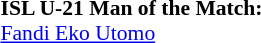<table width=100% style="font-size: 90%">
<tr>
<td><br><strong>ISL U-21 Man of the Match:</strong><br> <a href='#'>Fandi Eko Utomo</a></td>
</tr>
</table>
